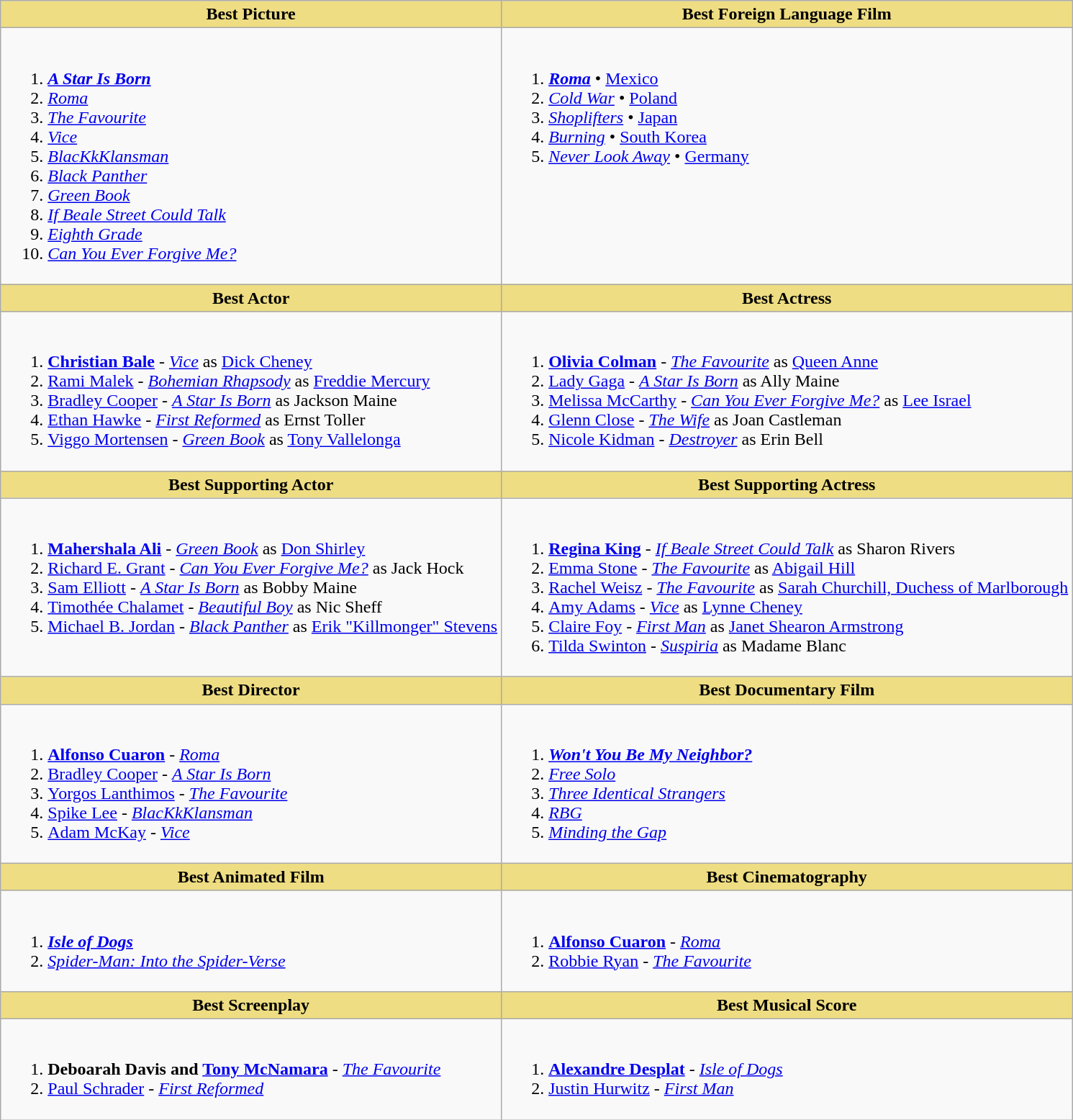<table class=wikitable style="width="100%">
<tr>
<th style="background:#EEDD82;" ! style="width="50%">Best Picture</th>
<th style="background:#EEDD82;" ! style="width="50%">Best Foreign Language Film</th>
</tr>
<tr>
<td valign="top"><br><ol><li><strong><em><a href='#'>A Star Is Born</a></em></strong></li><li><em><a href='#'>Roma</a></em></li><li><em><a href='#'>The Favourite</a></em></li><li><em><a href='#'>Vice</a></em></li><li><em><a href='#'>BlacKkKlansman</a></em></li><li><em><a href='#'>Black Panther</a></em></li><li><em><a href='#'>Green Book</a></em></li><li><em><a href='#'>If Beale Street Could Talk</a></em></li><li><em><a href='#'>Eighth Grade</a></em></li><li><em><a href='#'>Can You Ever Forgive Me?</a></em></li></ol></td>
<td valign="top"><br><ol><li><strong><em><a href='#'>Roma</a></em></strong> • <a href='#'>Mexico</a></li><li><em><a href='#'>Cold War</a></em> • <a href='#'>Poland</a></li><li><em><a href='#'>Shoplifters</a></em> • <a href='#'>Japan</a></li><li><em><a href='#'>Burning</a></em> • <a href='#'>South Korea</a></li><li><em><a href='#'>Never Look Away</a></em> • <a href='#'>Germany</a></li></ol></td>
</tr>
<tr>
<th style="background:#EEDD82;" ! style="width="50%">Best Actor</th>
<th style="background:#EEDD82;" ! style="width="50%">Best Actress</th>
</tr>
<tr>
<td valign="top"><br><ol><li><strong><a href='#'>Christian Bale</a></strong> - <em><a href='#'>Vice</a></em> as <a href='#'>Dick Cheney</a></li><li><a href='#'>Rami Malek</a> - <em><a href='#'>Bohemian Rhapsody</a></em> as <a href='#'>Freddie Mercury</a></li><li><a href='#'>Bradley Cooper</a> - <em><a href='#'>A Star Is Born</a></em> as Jackson Maine</li><li><a href='#'>Ethan Hawke</a> - <em><a href='#'>First Reformed</a></em> as Ernst Toller</li><li><a href='#'>Viggo Mortensen</a> - <em><a href='#'>Green Book</a></em> as <a href='#'>Tony Vallelonga</a></li></ol></td>
<td valign="top"><br><ol><li><strong><a href='#'>Olivia Colman</a></strong> - <em><a href='#'>The Favourite</a></em> as <a href='#'>Queen Anne</a></li><li><a href='#'>Lady Gaga</a> - <em><a href='#'>A Star Is Born</a></em> as Ally Maine</li><li><a href='#'>Melissa McCarthy</a> - <em><a href='#'>Can You Ever Forgive Me?</a></em> as <a href='#'>Lee Israel</a></li><li><a href='#'>Glenn Close</a> - <em><a href='#'>The Wife</a></em> as Joan Castleman</li><li><a href='#'>Nicole Kidman</a> - <em><a href='#'>Destroyer</a></em> as Erin Bell</li></ol></td>
</tr>
<tr>
<th style="background:#EEDD82;" ! style="width="50%">Best Supporting Actor</th>
<th style="background:#EEDD82;" ! style="width="50%">Best Supporting Actress</th>
</tr>
<tr>
<td valign="top"><br><ol><li><strong><a href='#'>Mahershala Ali</a></strong> - <em><a href='#'>Green Book</a></em> as <a href='#'>Don Shirley</a></li><li><a href='#'>Richard E. Grant</a> - <em><a href='#'>Can You Ever Forgive Me?</a></em> as Jack Hock</li><li><a href='#'>Sam Elliott</a> - <em><a href='#'>A Star Is Born</a></em> as Bobby Maine</li><li><a href='#'>Timothée Chalamet</a> - <em><a href='#'>Beautiful Boy</a></em> as Nic Sheff</li><li><a href='#'>Michael B. Jordan</a> - <em><a href='#'>Black Panther</a></em> as <a href='#'>Erik "Killmonger" Stevens</a></li></ol></td>
<td valign="top"><br><ol><li><strong><a href='#'>Regina King</a></strong> - <em><a href='#'>If Beale Street Could Talk</a></em> as Sharon Rivers</li><li><a href='#'>Emma Stone</a> - <em><a href='#'>The Favourite</a></em> as <a href='#'>Abigail Hill</a></li><li><a href='#'>Rachel Weisz</a> - <em><a href='#'>The Favourite</a></em> as <a href='#'>Sarah Churchill, Duchess of Marlborough</a></li><li><a href='#'>Amy Adams</a> - <em><a href='#'>Vice</a></em> as <a href='#'>Lynne Cheney</a></li><li><a href='#'>Claire Foy</a> - <em><a href='#'>First Man</a></em> as <a href='#'>Janet Shearon Armstrong</a></li><li><a href='#'>Tilda Swinton</a> - <em><a href='#'>Suspiria</a></em> as Madame Blanc</li></ol></td>
</tr>
<tr>
<th style="background:#EEDD82;" ! style="width="50%">Best Director</th>
<th style="background:#EEDD82;" ! style="width="50%">Best Documentary Film</th>
</tr>
<tr>
<td valign="top"><br><ol><li><strong><a href='#'>Alfonso Cuaron</a></strong> - <em><a href='#'>Roma</a></em></li><li><a href='#'>Bradley Cooper</a> - <em><a href='#'>A Star Is Born</a></em></li><li><a href='#'>Yorgos Lanthimos</a> - <em><a href='#'>The Favourite</a></em></li><li><a href='#'>Spike Lee</a> - <em><a href='#'>BlacKkKlansman</a></em></li><li><a href='#'>Adam McKay</a> - <em><a href='#'>Vice</a></em></li></ol></td>
<td valign="top"><br><ol><li><strong><em><a href='#'>Won't You Be My Neighbor?</a></em></strong></li><li><em><a href='#'>Free Solo</a></em></li><li><em><a href='#'>Three Identical Strangers</a></em></li><li><em><a href='#'>RBG</a></em></li><li><em><a href='#'>Minding the Gap</a></em></li></ol></td>
</tr>
<tr>
<th style="background:#EEDD82;" ! style="width="50%">Best Animated Film</th>
<th style="background:#EEDD82;" ! style="width="50%">Best Cinematography</th>
</tr>
<tr>
<td valign="top"><br><ol><li><strong><em><a href='#'>Isle of Dogs</a></em></strong></li><li><em><a href='#'>Spider-Man: Into the Spider-Verse</a></em></li></ol></td>
<td valign="top"><br><ol><li><strong><a href='#'>Alfonso Cuaron</a></strong> - <em><a href='#'>Roma</a></em></li><li><a href='#'>Robbie Ryan</a> - <em><a href='#'>The Favourite</a></em></li></ol></td>
</tr>
<tr>
<th style="background:#EEDD82;" ! style="width="50%">Best Screenplay</th>
<th style="background:#EEDD82;" ! style="width="50%">Best Musical Score</th>
</tr>
<tr>
<td valign="top"><br><ol><li><strong>Deboarah Davis and <a href='#'>Tony McNamara</a></strong> - <em><a href='#'>The Favourite</a></em></li><li><a href='#'>Paul Schrader</a> - <em><a href='#'>First Reformed</a></em></li></ol></td>
<td valign="top"><br><ol><li><strong><a href='#'>Alexandre Desplat</a></strong> - <em><a href='#'>Isle of Dogs</a></em></li><li><a href='#'>Justin Hurwitz</a> - <em><a href='#'>First Man</a></em></li></ol></td>
</tr>
</table>
